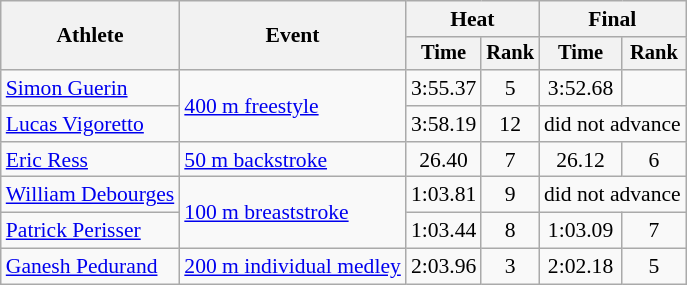<table class=wikitable style="font-size:90%">
<tr>
<th rowspan="2">Athlete</th>
<th rowspan="2">Event</th>
<th colspan="2">Heat</th>
<th colspan="2">Final</th>
</tr>
<tr style="font-size:95%">
<th>Time</th>
<th>Rank</th>
<th>Time</th>
<th>Rank</th>
</tr>
<tr align=center>
<td align=left><a href='#'>Simon Guerin</a></td>
<td align=left rowspan=2><a href='#'>400 m freestyle</a></td>
<td>3:55.37</td>
<td>5</td>
<td>3:52.68</td>
<td></td>
</tr>
<tr align=center>
<td align=left><a href='#'>Lucas Vigoretto</a></td>
<td>3:58.19</td>
<td>12</td>
<td colspan=2>did not advance</td>
</tr>
<tr align=center>
<td align=left><a href='#'>Eric Ress</a></td>
<td align=left><a href='#'>50 m backstroke</a></td>
<td>26.40</td>
<td>7</td>
<td>26.12</td>
<td>6</td>
</tr>
<tr align=center>
<td align=left><a href='#'>William Debourges</a></td>
<td align=left rowspan=2><a href='#'>100 m breaststroke</a></td>
<td>1:03.81</td>
<td>9</td>
<td colspan=2>did not advance</td>
</tr>
<tr align=center>
<td align=left><a href='#'>Patrick Perisser</a></td>
<td>1:03.44</td>
<td>8</td>
<td>1:03.09</td>
<td>7</td>
</tr>
<tr align=center>
<td align=left><a href='#'>Ganesh Pedurand</a></td>
<td align=left><a href='#'>200 m individual medley</a></td>
<td>2:03.96</td>
<td>3</td>
<td>2:02.18</td>
<td>5</td>
</tr>
</table>
